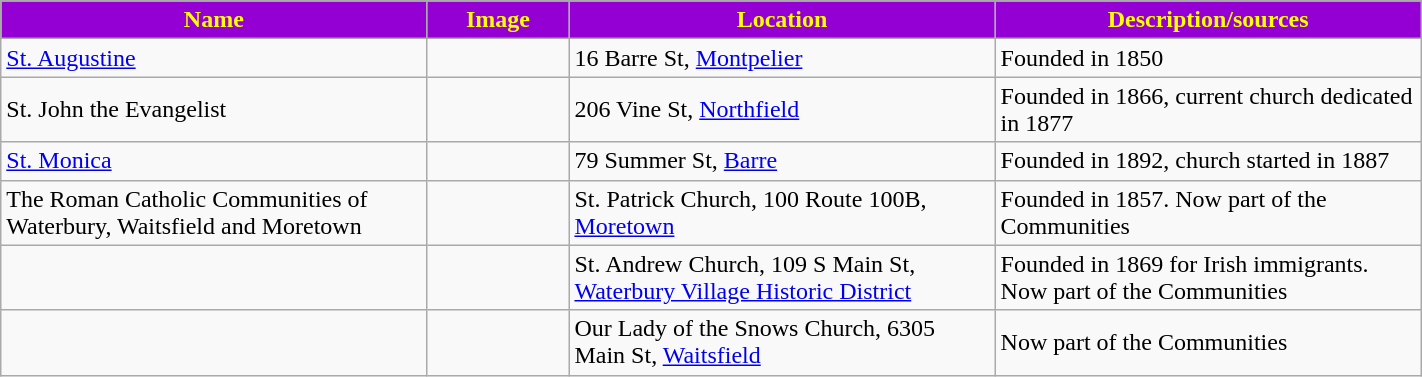<table class="wikitable sortable" style="width:75%">
<tr>
<th style="background:darkviolet; color:yellow;" width="30%"><strong>Name</strong></th>
<th style="background:darkviolet; color:yellow;" width="10%"><strong>Image</strong></th>
<th style="background:darkviolet; color:yellow;" width="30%"><strong>Location</strong></th>
<th style="background:darkviolet; color:yellow;" width="30%"><strong>Description/sources</strong></th>
</tr>
<tr>
<td><a href='#'>St. Augustine</a></td>
<td></td>
<td>16 Barre St, <a href='#'>Montpelier</a></td>
<td>Founded in 1850</td>
</tr>
<tr>
<td>St. John the Evangelist</td>
<td></td>
<td>206 Vine St, <a href='#'>Northfield</a></td>
<td>Founded in 1866, current church dedicated in 1877</td>
</tr>
<tr>
<td><a href='#'>St. Monica</a></td>
<td></td>
<td>79 Summer St, <a href='#'>Barre</a></td>
<td>Founded in 1892, church started in 1887</td>
</tr>
<tr>
<td>The Roman Catholic Communities of Waterbury, Waitsfield and Moretown</td>
<td></td>
<td>St. Patrick Church, 100 Route 100B, <a href='#'>Moretown</a></td>
<td>Founded in 1857. Now part of the Communities</td>
</tr>
<tr>
<td></td>
<td></td>
<td>St. Andrew Church, 109 S Main St, <a href='#'>Waterbury Village Historic District</a></td>
<td>Founded in 1869 for Irish immigrants. Now part of the Communities</td>
</tr>
<tr>
<td></td>
<td></td>
<td>Our Lady of the Snows Church, 6305 Main St, <a href='#'>Waitsfield</a></td>
<td>Now part of the Communities</td>
</tr>
</table>
